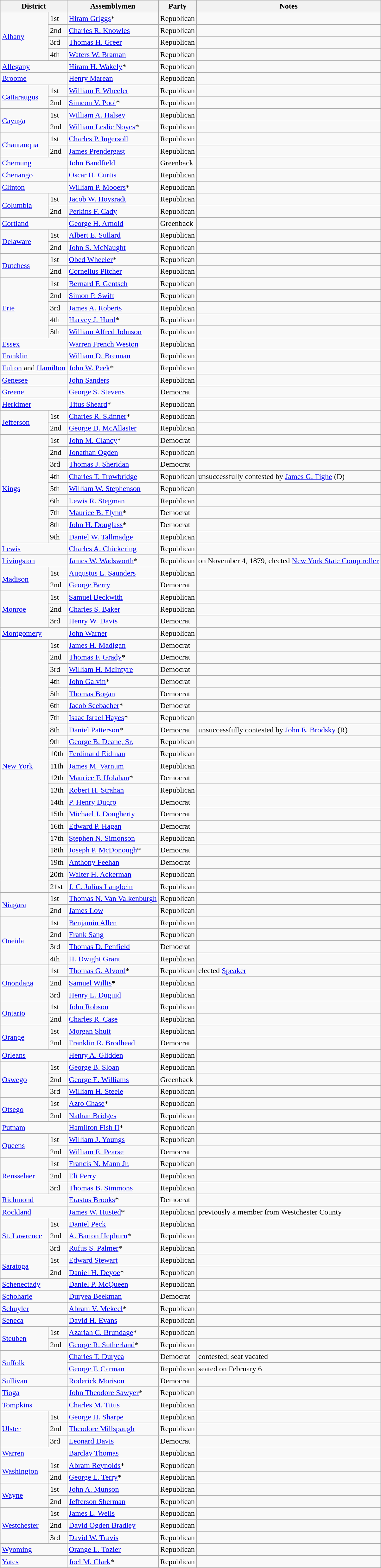<table class=wikitable>
<tr>
<th colspan="2">District</th>
<th>Assemblymen</th>
<th>Party</th>
<th>Notes</th>
</tr>
<tr>
<td rowspan="4"><a href='#'>Albany</a></td>
<td>1st</td>
<td><a href='#'>Hiram Griggs</a>*</td>
<td>Republican</td>
<td></td>
</tr>
<tr>
<td>2nd</td>
<td><a href='#'>Charles R. Knowles</a></td>
<td>Republican</td>
<td></td>
</tr>
<tr>
<td>3rd</td>
<td><a href='#'>Thomas H. Greer</a></td>
<td>Republican</td>
<td></td>
</tr>
<tr>
<td>4th</td>
<td><a href='#'>Waters W. Braman</a></td>
<td>Republican</td>
<td></td>
</tr>
<tr>
<td colspan="2"><a href='#'>Allegany</a></td>
<td><a href='#'>Hiram H. Wakely</a>*</td>
<td>Republican</td>
<td></td>
</tr>
<tr>
<td colspan="2"><a href='#'>Broome</a></td>
<td><a href='#'>Henry Marean</a></td>
<td>Republican</td>
<td></td>
</tr>
<tr>
<td rowspan="2"><a href='#'>Cattaraugus</a></td>
<td>1st</td>
<td><a href='#'>William F. Wheeler</a></td>
<td>Republican</td>
<td></td>
</tr>
<tr>
<td>2nd</td>
<td><a href='#'>Simeon V. Pool</a>*</td>
<td>Republican</td>
<td></td>
</tr>
<tr>
<td rowspan="2"><a href='#'>Cayuga</a></td>
<td>1st</td>
<td><a href='#'>William A. Halsey</a></td>
<td>Republican</td>
<td></td>
</tr>
<tr>
<td>2nd</td>
<td><a href='#'>William Leslie Noyes</a>*</td>
<td>Republican</td>
<td></td>
</tr>
<tr>
<td rowspan="2"><a href='#'>Chautauqua</a></td>
<td>1st</td>
<td><a href='#'>Charles P. Ingersoll</a></td>
<td>Republican</td>
<td></td>
</tr>
<tr>
<td>2nd</td>
<td><a href='#'>James Prendergast</a></td>
<td>Republican</td>
<td></td>
</tr>
<tr>
<td colspan="2"><a href='#'>Chemung</a></td>
<td><a href='#'>John Bandfield</a></td>
<td>Greenback</td>
<td></td>
</tr>
<tr>
<td colspan="2"><a href='#'>Chenango</a></td>
<td><a href='#'>Oscar H. Curtis</a></td>
<td>Republican</td>
<td></td>
</tr>
<tr>
<td colspan="2"><a href='#'>Clinton</a></td>
<td><a href='#'>William P. Mooers</a>*</td>
<td>Republican</td>
<td></td>
</tr>
<tr>
<td rowspan="2"><a href='#'>Columbia</a></td>
<td>1st</td>
<td><a href='#'>Jacob W. Hoysradt</a></td>
<td>Republican</td>
<td></td>
</tr>
<tr>
<td>2nd</td>
<td><a href='#'>Perkins F. Cady</a></td>
<td>Republican</td>
<td></td>
</tr>
<tr>
<td colspan="2"><a href='#'>Cortland</a></td>
<td><a href='#'>George H. Arnold</a></td>
<td>Greenback</td>
<td></td>
</tr>
<tr>
<td rowspan="2"><a href='#'>Delaware</a></td>
<td>1st</td>
<td><a href='#'>Albert E. Sullard</a></td>
<td>Republican</td>
<td></td>
</tr>
<tr>
<td>2nd</td>
<td><a href='#'>John S. McNaught</a></td>
<td>Republican</td>
<td></td>
</tr>
<tr>
<td rowspan="2"><a href='#'>Dutchess</a></td>
<td>1st</td>
<td><a href='#'>Obed Wheeler</a>*</td>
<td>Republican</td>
<td></td>
</tr>
<tr>
<td>2nd</td>
<td><a href='#'>Cornelius Pitcher</a></td>
<td>Republican</td>
<td></td>
</tr>
<tr>
<td rowspan="5"><a href='#'>Erie</a></td>
<td>1st</td>
<td><a href='#'>Bernard F. Gentsch</a></td>
<td>Republican</td>
<td></td>
</tr>
<tr>
<td>2nd</td>
<td><a href='#'>Simon P. Swift</a></td>
<td>Republican</td>
<td></td>
</tr>
<tr>
<td>3rd</td>
<td><a href='#'>James A. Roberts</a></td>
<td>Republican</td>
<td></td>
</tr>
<tr>
<td>4th</td>
<td><a href='#'>Harvey J. Hurd</a>*</td>
<td>Republican</td>
<td></td>
</tr>
<tr>
<td>5th</td>
<td><a href='#'>William Alfred Johnson</a></td>
<td>Republican</td>
<td></td>
</tr>
<tr>
<td colspan="2"><a href='#'>Essex</a></td>
<td><a href='#'>Warren French Weston</a></td>
<td>Republican</td>
<td></td>
</tr>
<tr>
<td colspan="2"><a href='#'>Franklin</a></td>
<td><a href='#'>William D. Brennan</a></td>
<td>Republican</td>
<td></td>
</tr>
<tr>
<td colspan="2"><a href='#'>Fulton</a> and <a href='#'>Hamilton</a></td>
<td><a href='#'>John W. Peek</a>*</td>
<td>Republican</td>
<td></td>
</tr>
<tr>
<td colspan="2"><a href='#'>Genesee</a></td>
<td><a href='#'>John Sanders</a></td>
<td>Republican</td>
<td></td>
</tr>
<tr>
<td colspan="2"><a href='#'>Greene</a></td>
<td><a href='#'>George S. Stevens</a></td>
<td>Democrat</td>
<td></td>
</tr>
<tr>
<td colspan="2"><a href='#'>Herkimer</a></td>
<td><a href='#'>Titus Sheard</a>*</td>
<td>Republican</td>
<td></td>
</tr>
<tr>
<td rowspan="2"><a href='#'>Jefferson</a></td>
<td>1st</td>
<td><a href='#'>Charles R. Skinner</a>*</td>
<td>Republican</td>
<td></td>
</tr>
<tr>
<td>2nd</td>
<td><a href='#'>George D. McAllaster</a></td>
<td>Republican</td>
<td></td>
</tr>
<tr>
<td rowspan="9"><a href='#'>Kings</a></td>
<td>1st</td>
<td><a href='#'>John M. Clancy</a>*</td>
<td>Democrat</td>
<td></td>
</tr>
<tr>
<td>2nd</td>
<td><a href='#'>Jonathan Ogden</a></td>
<td>Republican</td>
<td></td>
</tr>
<tr>
<td>3rd</td>
<td><a href='#'>Thomas J. Sheridan</a></td>
<td>Democrat</td>
<td></td>
</tr>
<tr>
<td>4th</td>
<td><a href='#'>Charles T. Trowbridge</a></td>
<td>Republican</td>
<td>unsuccessfully contested by <a href='#'>James G. Tighe</a> (D)</td>
</tr>
<tr>
<td>5th</td>
<td><a href='#'>William W. Stephenson</a></td>
<td>Republican</td>
<td></td>
</tr>
<tr>
<td>6th</td>
<td><a href='#'>Lewis R. Stegman</a></td>
<td>Republican</td>
<td></td>
</tr>
<tr>
<td>7th</td>
<td><a href='#'>Maurice B. Flynn</a>*</td>
<td>Democrat</td>
<td></td>
</tr>
<tr>
<td>8th</td>
<td><a href='#'>John H. Douglass</a>*</td>
<td>Democrat</td>
<td></td>
</tr>
<tr>
<td>9th</td>
<td><a href='#'>Daniel W. Tallmadge</a></td>
<td>Republican</td>
<td></td>
</tr>
<tr>
<td colspan="2"><a href='#'>Lewis</a></td>
<td><a href='#'>Charles A. Chickering</a></td>
<td>Republican</td>
<td></td>
</tr>
<tr>
<td colspan="2"><a href='#'>Livingston</a></td>
<td><a href='#'>James W. Wadsworth</a>*</td>
<td>Republican</td>
<td>on November 4, 1879, elected <a href='#'>New York State Comptroller</a></td>
</tr>
<tr>
<td rowspan="2"><a href='#'>Madison</a></td>
<td>1st</td>
<td><a href='#'>Augustus L. Saunders</a></td>
<td>Republican</td>
<td></td>
</tr>
<tr>
<td>2nd</td>
<td><a href='#'>George Berry</a></td>
<td>Democrat</td>
<td></td>
</tr>
<tr>
<td rowspan="3"><a href='#'>Monroe</a></td>
<td>1st</td>
<td><a href='#'>Samuel Beckwith</a></td>
<td>Republican</td>
<td></td>
</tr>
<tr>
<td>2nd</td>
<td><a href='#'>Charles S. Baker</a></td>
<td>Republican</td>
<td></td>
</tr>
<tr>
<td>3rd</td>
<td><a href='#'>Henry W. Davis</a></td>
<td>Democrat</td>
<td></td>
</tr>
<tr>
<td colspan="2"><a href='#'>Montgomery</a></td>
<td><a href='#'>John Warner</a></td>
<td>Republican</td>
<td></td>
</tr>
<tr>
<td rowspan="21"><a href='#'>New York</a></td>
<td>1st</td>
<td><a href='#'>James H. Madigan</a></td>
<td>Democrat</td>
<td></td>
</tr>
<tr>
<td>2nd</td>
<td><a href='#'>Thomas F. Grady</a>*</td>
<td>Democrat</td>
<td></td>
</tr>
<tr>
<td>3rd</td>
<td><a href='#'>William H. McIntyre</a></td>
<td>Democrat</td>
<td></td>
</tr>
<tr>
<td>4th</td>
<td><a href='#'>John Galvin</a>*</td>
<td>Democrat</td>
<td></td>
</tr>
<tr>
<td>5th</td>
<td><a href='#'>Thomas Bogan</a></td>
<td>Democrat</td>
<td></td>
</tr>
<tr>
<td>6th</td>
<td><a href='#'>Jacob Seebacher</a>*</td>
<td>Democrat</td>
<td></td>
</tr>
<tr>
<td>7th</td>
<td><a href='#'>Isaac Israel Hayes</a>*</td>
<td>Republican</td>
<td></td>
</tr>
<tr>
<td>8th</td>
<td><a href='#'>Daniel Patterson</a>*</td>
<td>Democrat</td>
<td>unsuccessfully contested by <a href='#'>John E. Brodsky</a> (R)</td>
</tr>
<tr>
<td>9th</td>
<td><a href='#'>George B. Deane, Sr.</a></td>
<td>Republican</td>
<td></td>
</tr>
<tr>
<td>10th</td>
<td><a href='#'>Ferdinand Eidman</a></td>
<td>Republican</td>
<td></td>
</tr>
<tr>
<td>11th</td>
<td><a href='#'>James M. Varnum</a></td>
<td>Republican</td>
<td></td>
</tr>
<tr>
<td>12th</td>
<td><a href='#'>Maurice F. Holahan</a>*</td>
<td>Democrat</td>
<td></td>
</tr>
<tr>
<td>13th</td>
<td><a href='#'>Robert H. Strahan</a></td>
<td>Republican</td>
<td></td>
</tr>
<tr>
<td>14th</td>
<td><a href='#'>P. Henry Dugro</a></td>
<td>Democrat</td>
<td></td>
</tr>
<tr>
<td>15th</td>
<td><a href='#'>Michael J. Dougherty</a></td>
<td>Democrat</td>
<td></td>
</tr>
<tr>
<td>16th</td>
<td><a href='#'>Edward P. Hagan</a></td>
<td>Democrat</td>
<td></td>
</tr>
<tr>
<td>17th</td>
<td><a href='#'>Stephen N. Simonson</a></td>
<td>Republican</td>
<td></td>
</tr>
<tr>
<td>18th</td>
<td><a href='#'>Joseph P. McDonough</a>*</td>
<td>Democrat</td>
<td></td>
</tr>
<tr>
<td>19th</td>
<td><a href='#'>Anthony Feehan</a></td>
<td>Democrat</td>
<td></td>
</tr>
<tr>
<td>20th</td>
<td><a href='#'>Walter H. Ackerman</a></td>
<td>Republican</td>
<td></td>
</tr>
<tr>
<td>21st</td>
<td><a href='#'>J. C. Julius Langbein</a></td>
<td>Republican</td>
<td></td>
</tr>
<tr>
<td rowspan="2"><a href='#'>Niagara</a></td>
<td>1st</td>
<td><a href='#'>Thomas N. Van Valkenburgh</a></td>
<td>Republican</td>
<td></td>
</tr>
<tr>
<td>2nd</td>
<td><a href='#'>James Low</a></td>
<td>Republican</td>
<td></td>
</tr>
<tr>
<td rowspan="4"><a href='#'>Oneida</a></td>
<td>1st</td>
<td><a href='#'>Benjamin Allen</a></td>
<td>Republican</td>
<td></td>
</tr>
<tr>
<td>2nd</td>
<td><a href='#'>Frank Sang</a></td>
<td>Republican</td>
<td></td>
</tr>
<tr>
<td>3rd</td>
<td><a href='#'>Thomas D. Penfield</a></td>
<td>Democrat</td>
<td></td>
</tr>
<tr>
<td>4th</td>
<td><a href='#'>H. Dwight Grant</a></td>
<td>Republican</td>
<td></td>
</tr>
<tr>
<td rowspan="3"><a href='#'>Onondaga</a></td>
<td>1st</td>
<td><a href='#'>Thomas G. Alvord</a>*</td>
<td>Republican</td>
<td>elected <a href='#'>Speaker</a></td>
</tr>
<tr>
<td>2nd</td>
<td><a href='#'>Samuel Willis</a>*</td>
<td>Republican</td>
<td></td>
</tr>
<tr>
<td>3rd</td>
<td><a href='#'>Henry L. Duguid</a></td>
<td>Republican</td>
<td></td>
</tr>
<tr>
<td rowspan="2"><a href='#'>Ontario</a></td>
<td>1st</td>
<td><a href='#'>John Robson</a></td>
<td>Republican</td>
<td></td>
</tr>
<tr>
<td>2nd</td>
<td><a href='#'>Charles R. Case</a></td>
<td>Republican</td>
<td></td>
</tr>
<tr>
<td rowspan="2"><a href='#'>Orange</a></td>
<td>1st</td>
<td><a href='#'>Morgan Shuit</a></td>
<td>Republican</td>
<td></td>
</tr>
<tr>
<td>2nd</td>
<td><a href='#'>Franklin R. Brodhead</a></td>
<td>Democrat</td>
<td></td>
</tr>
<tr>
<td colspan="2"><a href='#'>Orleans</a></td>
<td><a href='#'>Henry A. Glidden</a></td>
<td>Republican</td>
<td></td>
</tr>
<tr>
<td rowspan="3"><a href='#'>Oswego</a></td>
<td>1st</td>
<td><a href='#'>George B. Sloan</a></td>
<td>Republican</td>
<td></td>
</tr>
<tr>
<td>2nd</td>
<td><a href='#'>George E. Williams</a></td>
<td>Greenback</td>
<td></td>
</tr>
<tr>
<td>3rd</td>
<td><a href='#'>William H. Steele</a></td>
<td>Republican</td>
<td></td>
</tr>
<tr>
<td rowspan="2"><a href='#'>Otsego</a></td>
<td>1st</td>
<td><a href='#'>Azro Chase</a>*</td>
<td>Republican</td>
<td></td>
</tr>
<tr>
<td>2nd</td>
<td><a href='#'>Nathan Bridges</a></td>
<td>Republican</td>
<td></td>
</tr>
<tr>
<td colspan="2"><a href='#'>Putnam</a></td>
<td><a href='#'>Hamilton Fish II</a>*</td>
<td>Republican</td>
<td></td>
</tr>
<tr>
<td rowspan="2"><a href='#'>Queens</a></td>
<td>1st</td>
<td><a href='#'>William J. Youngs</a></td>
<td>Republican</td>
<td></td>
</tr>
<tr>
<td>2nd</td>
<td><a href='#'>William E. Pearse</a></td>
<td>Democrat</td>
<td></td>
</tr>
<tr>
<td rowspan="3"><a href='#'>Rensselaer</a></td>
<td>1st</td>
<td><a href='#'>Francis N. Mann Jr.</a></td>
<td>Republican</td>
<td></td>
</tr>
<tr>
<td>2nd</td>
<td><a href='#'>Eli Perry</a></td>
<td>Republican</td>
<td></td>
</tr>
<tr>
<td>3rd</td>
<td><a href='#'>Thomas B. Simmons</a></td>
<td>Republican</td>
<td></td>
</tr>
<tr>
<td colspan="2"><a href='#'>Richmond</a></td>
<td><a href='#'>Erastus Brooks</a>*</td>
<td>Democrat</td>
<td></td>
</tr>
<tr>
<td colspan="2"><a href='#'>Rockland</a></td>
<td><a href='#'>James W. Husted</a>*</td>
<td>Republican</td>
<td>previously a member from Westchester County</td>
</tr>
<tr>
<td rowspan="3"><a href='#'>St. Lawrence</a></td>
<td>1st</td>
<td><a href='#'>Daniel Peck</a></td>
<td>Republican</td>
<td></td>
</tr>
<tr>
<td>2nd</td>
<td><a href='#'>A. Barton Hepburn</a>*</td>
<td>Republican</td>
<td></td>
</tr>
<tr>
<td>3rd</td>
<td><a href='#'>Rufus S. Palmer</a>*</td>
<td>Republican</td>
<td></td>
</tr>
<tr>
<td rowspan="2"><a href='#'>Saratoga</a></td>
<td>1st</td>
<td><a href='#'>Edward Stewart</a></td>
<td>Republican</td>
<td></td>
</tr>
<tr>
<td>2nd</td>
<td><a href='#'>Daniel H. Deyoe</a>*</td>
<td>Republican</td>
<td></td>
</tr>
<tr>
<td colspan="2"><a href='#'>Schenectady</a></td>
<td><a href='#'>Daniel P. McQueen</a></td>
<td>Republican</td>
<td></td>
</tr>
<tr>
<td colspan="2"><a href='#'>Schoharie</a></td>
<td><a href='#'>Duryea Beekman</a></td>
<td>Democrat</td>
<td></td>
</tr>
<tr>
<td colspan="2"><a href='#'>Schuyler</a></td>
<td><a href='#'>Abram V. Mekeel</a>*</td>
<td>Republican</td>
<td></td>
</tr>
<tr>
<td colspan="2"><a href='#'>Seneca</a></td>
<td><a href='#'>David H. Evans</a></td>
<td>Republican</td>
<td></td>
</tr>
<tr>
<td rowspan="2"><a href='#'>Steuben</a></td>
<td>1st</td>
<td><a href='#'>Azariah C. Brundage</a>*</td>
<td>Republican</td>
<td></td>
</tr>
<tr>
<td>2nd</td>
<td><a href='#'>George R. Sutherland</a>*</td>
<td>Republican</td>
<td></td>
</tr>
<tr>
<td rowspan="2" colspan="2"><a href='#'>Suffolk</a></td>
<td><a href='#'>Charles T. Duryea</a></td>
<td>Democrat</td>
<td>contested; seat vacated</td>
</tr>
<tr>
<td><a href='#'>George F. Carman</a></td>
<td>Republican</td>
<td>seated on February 6</td>
</tr>
<tr>
<td colspan="2"><a href='#'>Sullivan</a></td>
<td><a href='#'>Roderick Morison</a></td>
<td>Democrat</td>
<td></td>
</tr>
<tr>
<td colspan="2"><a href='#'>Tioga</a></td>
<td><a href='#'>John Theodore Sawyer</a>*</td>
<td>Republican</td>
<td></td>
</tr>
<tr>
<td colspan="2"><a href='#'>Tompkins</a></td>
<td><a href='#'>Charles M. Titus</a></td>
<td>Republican</td>
<td></td>
</tr>
<tr>
<td rowspan="3"><a href='#'>Ulster</a></td>
<td>1st</td>
<td><a href='#'>George H. Sharpe</a></td>
<td>Republican</td>
<td></td>
</tr>
<tr>
<td>2nd</td>
<td><a href='#'>Theodore Millspaugh</a></td>
<td>Republican</td>
<td></td>
</tr>
<tr>
<td>3rd</td>
<td><a href='#'>Leonard Davis</a></td>
<td>Democrat</td>
<td></td>
</tr>
<tr>
<td colspan="2"><a href='#'>Warren</a></td>
<td><a href='#'>Barclay Thomas</a></td>
<td>Republican</td>
<td></td>
</tr>
<tr>
<td rowspan="2"><a href='#'>Washington</a></td>
<td>1st</td>
<td><a href='#'>Abram Reynolds</a>*</td>
<td>Republican</td>
<td></td>
</tr>
<tr>
<td>2nd</td>
<td><a href='#'>George L. Terry</a>*</td>
<td>Republican</td>
<td></td>
</tr>
<tr>
<td rowspan="2"><a href='#'>Wayne</a></td>
<td>1st</td>
<td><a href='#'>John A. Munson</a></td>
<td>Republican</td>
<td></td>
</tr>
<tr>
<td>2nd</td>
<td><a href='#'>Jefferson Sherman</a></td>
<td>Republican</td>
<td></td>
</tr>
<tr>
<td rowspan="3"><a href='#'>Westchester</a></td>
<td>1st</td>
<td><a href='#'>James L. Wells</a></td>
<td>Republican</td>
<td></td>
</tr>
<tr>
<td>2nd</td>
<td><a href='#'>David Ogden Bradley</a></td>
<td>Republican</td>
<td></td>
</tr>
<tr>
<td>3rd</td>
<td><a href='#'>David W. Travis</a></td>
<td>Republican</td>
<td></td>
</tr>
<tr>
<td colspan="2"><a href='#'>Wyoming</a></td>
<td><a href='#'>Orange L. Tozier</a></td>
<td>Republican</td>
<td></td>
</tr>
<tr>
<td colspan="2"><a href='#'>Yates</a></td>
<td><a href='#'>Joel M. Clark</a>*</td>
<td>Republican</td>
<td></td>
</tr>
<tr>
</tr>
</table>
